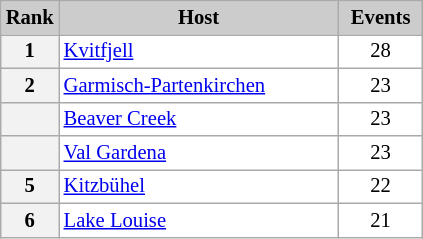<table class="wikitable plainrowheaders" style="background:#fff; font-size:86%; line-height:16px; border:grey solid 1px; border-collapse:collapse">
<tr>
<th style="background-color: #ccc;" width="30">Rank</th>
<th style="background-color: #ccc;" width="180">Host</th>
<th style="background:#ccc; width:20%">Events</th>
</tr>
<tr>
<th>1</th>
<td align=left> <a href='#'>Kvitfjell</a></td>
<td align=center>28</td>
</tr>
<tr>
<th>2</th>
<td align=left> <a href='#'>Garmisch-Partenkirchen</a></td>
<td align=center>23</td>
</tr>
<tr>
<th></th>
<td align=left> <a href='#'>Beaver Creek</a></td>
<td align=center>23</td>
</tr>
<tr>
<th></th>
<td align=left> <a href='#'>Val Gardena</a></td>
<td align=center>23</td>
</tr>
<tr>
<th>5</th>
<td align=left> <a href='#'>Kitzbühel</a></td>
<td align=center>22</td>
</tr>
<tr>
<th>6</th>
<td align=left> <a href='#'>Lake Louise</a></td>
<td align=center>21</td>
</tr>
</table>
